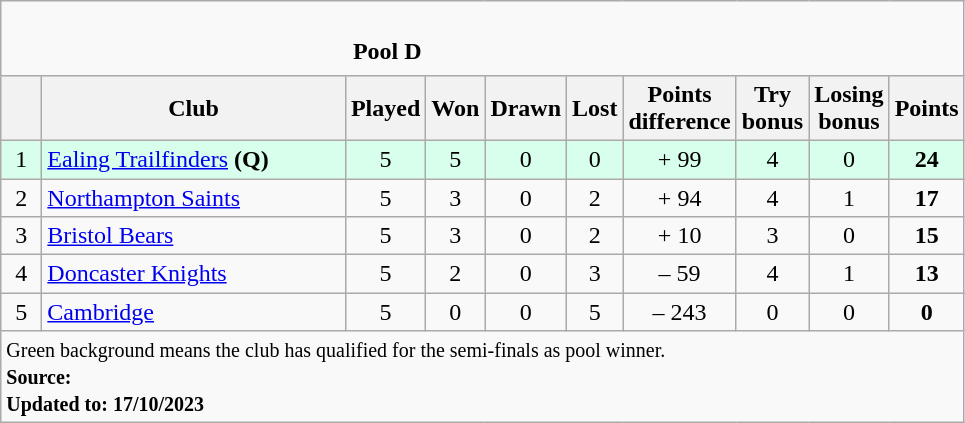<table class="wikitable" style="text-align: center;">
<tr>
<td colspan="10" cellpadding="0" cellspacing="0"><br><table border="0" width="80%" cellpadding="0" cellspacing="0">
<tr>
<td width=20% style="border:0px"></td>
<td style="border:0px"><strong>Pool D</strong></td>
<td width=20% style="border:0px" align=right></td>
</tr>
</table>
</td>
</tr>
<tr>
<th bgcolor="#efefef" width="20"></th>
<th bgcolor="#efefef" width="195">Club</th>
<th bgcolor="#efefef" width="20">Played</th>
<th bgcolor="#efefef" width="20">Won</th>
<th bgcolor="#efefef" width="20">Drawn</th>
<th bgcolor="#efefef" width="20">Lost</th>
<th bgcolor="#efefef" width="20">Points difference</th>
<th bgcolor="#efefef" width="20">Try bonus</th>
<th bgcolor="#efefef" width="20">Losing bonus</th>
<th bgcolor="#efefef" width="20">Points</th>
</tr>
<tr bgcolor="#d8ffeb" align="center">
<td>1</td>
<td style="text-align:left;"><a href='#'>Ealing Trailfinders</a> <strong>(Q)</strong></td>
<td>5</td>
<td>5</td>
<td>0</td>
<td>0</td>
<td>+ 99</td>
<td>4</td>
<td>0</td>
<td><strong>24</strong></td>
</tr>
<tr>
<td>2</td>
<td style="text-align:left;"><a href='#'>Northampton Saints</a></td>
<td>5</td>
<td>3</td>
<td>0</td>
<td>2</td>
<td>+ 94</td>
<td>4</td>
<td>1</td>
<td><strong>17</strong></td>
</tr>
<tr>
<td>3</td>
<td style="text-align:left;"><a href='#'>Bristol Bears</a></td>
<td>5</td>
<td>3</td>
<td>0</td>
<td>2</td>
<td>+ 10</td>
<td>3</td>
<td>0</td>
<td><strong>15</strong></td>
</tr>
<tr>
<td>4</td>
<td style="text-align:left;"><a href='#'>Doncaster Knights</a></td>
<td>5</td>
<td>2</td>
<td>0</td>
<td>3</td>
<td>– 59</td>
<td>4</td>
<td>1</td>
<td><strong>13</strong></td>
</tr>
<tr>
<td>5</td>
<td style="text-align:left;"><a href='#'>Cambridge</a></td>
<td>5</td>
<td>0</td>
<td>0</td>
<td>5</td>
<td>– 243</td>
<td>0</td>
<td>0</td>
<td><strong>0</strong></td>
</tr>
<tr>
</tr>
<tr | style="text-align:left;" |>
<td colspan="10" style="border:0px"><small><span>Green background</span> means the club has qualified for the semi-finals as pool winner.<br><strong>Source: </strong><br> <strong>Updated to: 17/10/2023</strong></small></td>
</tr>
</table>
